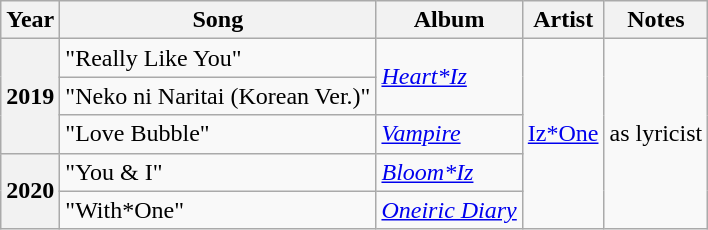<table class="wikitable plainrowheaders">
<tr>
<th scope="col">Year</th>
<th scope="col">Song</th>
<th scope="col">Album</th>
<th scope="col">Artist</th>
<th scope="col">Notes</th>
</tr>
<tr>
<th scope="row" rowspan="3">2019</th>
<td>"Really Like You"</td>
<td rowspan="2"><em><a href='#'>Heart*Iz</a></em></td>
<td rowspan="5"><a href='#'>Iz*One</a></td>
<td rowspan="5">as lyricist</td>
</tr>
<tr>
<td>"Neko ni Naritai (Korean Ver.)"</td>
</tr>
<tr>
<td>"Love Bubble"</td>
<td><em><a href='#'>Vampire</a></em></td>
</tr>
<tr>
<th scope="row" rowspan="2">2020</th>
<td>"You & I"</td>
<td><em><a href='#'>Bloom*Iz</a></em></td>
</tr>
<tr>
<td>"With*One"</td>
<td><em><a href='#'>Oneiric Diary</a></em></td>
</tr>
</table>
